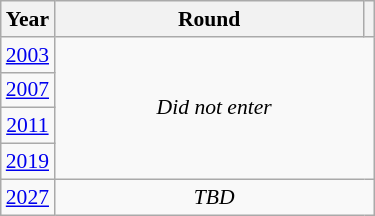<table class="wikitable" style="text-align: center; font-size:90%">
<tr>
<th>Year</th>
<th style="width:200px">Round</th>
<th></th>
</tr>
<tr>
<td><a href='#'>2003</a></td>
<td colspan="2" rowspan="4"><em>Did not enter</em></td>
</tr>
<tr>
<td><a href='#'>2007</a></td>
</tr>
<tr>
<td><a href='#'>2011</a></td>
</tr>
<tr>
<td><a href='#'>2019</a></td>
</tr>
<tr>
<td><a href='#'>2027</a></td>
<td colspan="2"><em>TBD</em></td>
</tr>
</table>
